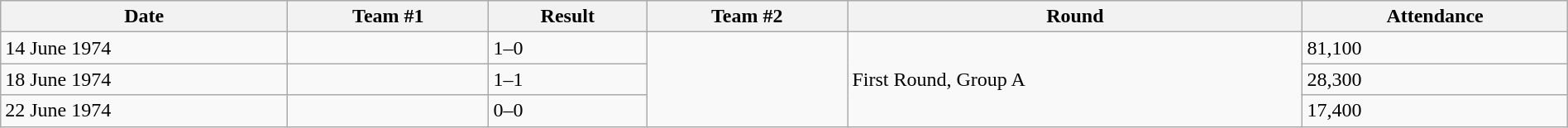<table class="wikitable" style="text-align:left; width:100%;">
<tr>
<th>Date</th>
<th>Team #1</th>
<th>Result</th>
<th>Team #2</th>
<th>Round</th>
<th>Attendance</th>
</tr>
<tr>
<td>14 June 1974</td>
<td></td>
<td>1–0</td>
<td rowspan="3"></td>
<td rowspan="3">First Round, Group A</td>
<td>81,100</td>
</tr>
<tr>
<td>18 June 1974</td>
<td></td>
<td>1–1</td>
<td>28,300</td>
</tr>
<tr>
<td>22 June 1974</td>
<td></td>
<td>0–0</td>
<td>17,400</td>
</tr>
</table>
